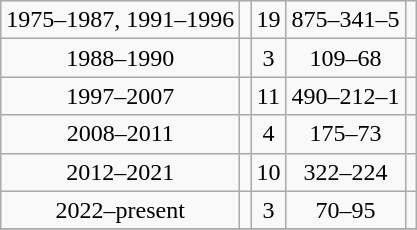<table class="wikitable sortable" style="text-align:center">
<tr>
<td>1975–1987, 1991–1996</td>
<td></td>
<td>19</td>
<td>875–341–5</td>
<td></td>
</tr>
<tr>
<td>1988–1990</td>
<td></td>
<td>3</td>
<td>109–68</td>
<td></td>
</tr>
<tr>
<td>1997–2007</td>
<td></td>
<td>11</td>
<td>490–212–1</td>
<td></td>
</tr>
<tr>
<td>2008–2011</td>
<td></td>
<td>4</td>
<td>175–73</td>
<td></td>
</tr>
<tr>
<td>2012–2021</td>
<td></td>
<td>10</td>
<td>322–224</td>
<td></td>
</tr>
<tr>
<td>2022–present</td>
<td></td>
<td>3</td>
<td>70–95</td>
<td></td>
</tr>
<tr>
</tr>
</table>
